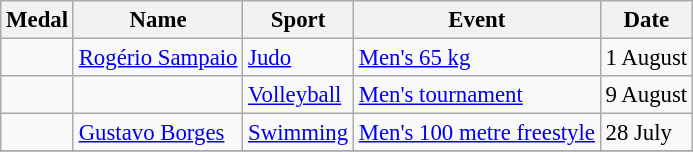<table class="wikitable sortable"  style="font-size:95%">
<tr>
<th>Medal</th>
<th>Name</th>
<th>Sport</th>
<th>Event</th>
<th>Date</th>
</tr>
<tr>
<td></td>
<td><a href='#'>Rogério Sampaio</a></td>
<td><a href='#'>Judo</a></td>
<td><a href='#'>Men's 65 kg</a></td>
<td>1 August</td>
</tr>
<tr>
<td></td>
<td><br></td>
<td><a href='#'>Volleyball</a></td>
<td><a href='#'>Men's tournament</a></td>
<td>9 August</td>
</tr>
<tr>
<td></td>
<td><a href='#'>Gustavo Borges</a></td>
<td><a href='#'>Swimming</a></td>
<td><a href='#'>Men's 100 metre freestyle</a></td>
<td>28 July</td>
</tr>
<tr>
</tr>
</table>
